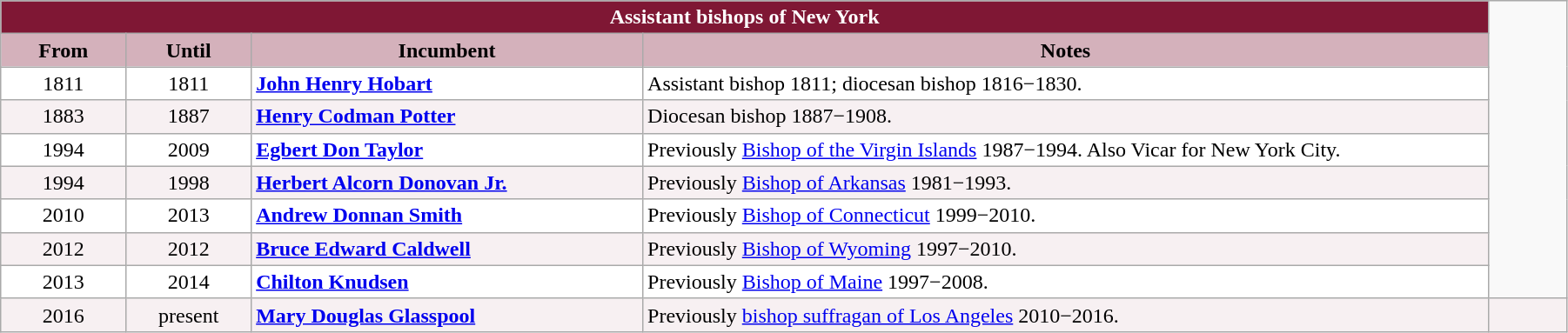<table class="wikitable" style="width: 95%;">
<tr>
<th colspan="4" style="background-color: #7F1734; color: white;">Assistant bishops of New York</th>
</tr>
<tr>
<th style="background-color: #D4B1BB; width: 8%;">From</th>
<th style="background-color: #D4B1BB; width: 8%;">Until</th>
<th style="background-color: #D4B1BB; width: 25%;">Incumbent</th>
<th style="background-color: #D4B1BB; width: 54%;">Notes</th>
</tr>
<tr valign="top" style="background-color: white">
<td style="text-align: center;">1811</td>
<td style="text-align: center;">1811</td>
<td><strong><a href='#'>John Henry Hobart</a></strong></td>
<td>Assistant bishop 1811; diocesan bishop 1816−1830.</td>
</tr>
<tr valign="top" style="background-color: #F7F0F2;">
<td style="text-align: center;">1883</td>
<td style="text-align: center;">1887</td>
<td><strong><a href='#'>Henry Codman Potter</a></strong></td>
<td>Diocesan bishop 1887−1908.</td>
</tr>
<tr valign="top" style="background-color: white;">
<td style="text-align: center;">1994</td>
<td style="text-align: center;">2009</td>
<td><strong><a href='#'>Egbert Don Taylor</a></strong></td>
<td>Previously <a href='#'>Bishop of the Virgin Islands</a> 1987−1994. Also Vicar for New York City.</td>
</tr>
<tr valign="top" style="background-color: #F7F0F2;">
<td style="text-align: center;">1994</td>
<td style="text-align: center;">1998</td>
<td><strong><a href='#'>Herbert Alcorn Donovan Jr.</a></strong></td>
<td>Previously <a href='#'>Bishop of Arkansas</a> 1981−1993.</td>
</tr>
<tr valign="top" style="background-color: white">
<td style="text-align: center;">2010</td>
<td style="text-align: center;">2013</td>
<td><strong><a href='#'>Andrew Donnan Smith</a></strong></td>
<td>Previously <a href='#'>Bishop of Connecticut</a> 1999−2010.</td>
</tr>
<tr valign="top" style="background-color: #F7F0F2;">
<td style="text-align: center;">2012</td>
<td style="text-align: center;">2012</td>
<td><strong><a href='#'>Bruce Edward Caldwell</a></strong></td>
<td>Previously <a href='#'>Bishop of Wyoming</a> 1997−2010.</td>
</tr>
<tr valign="top" style="background-color: white">
<td style="text-align: center;">2013</td>
<td style="text-align: center;">2014</td>
<td><strong><a href='#'>Chilton Knudsen</a></strong></td>
<td>Previously <a href='#'>Bishop of Maine</a> 1997−2008.</td>
</tr>
<tr valign="top" style="background-color: #F7F0F2;">
<td style="text-align: center;">2016</td>
<td style="text-align: center;">present</td>
<td><strong><a href='#'>Mary Douglas Glasspool</a></strong></td>
<td>Previously <a href='#'>bishop suffragan of Los Angeles</a> 2010−2016.</td>
<td></td>
</tr>
</table>
